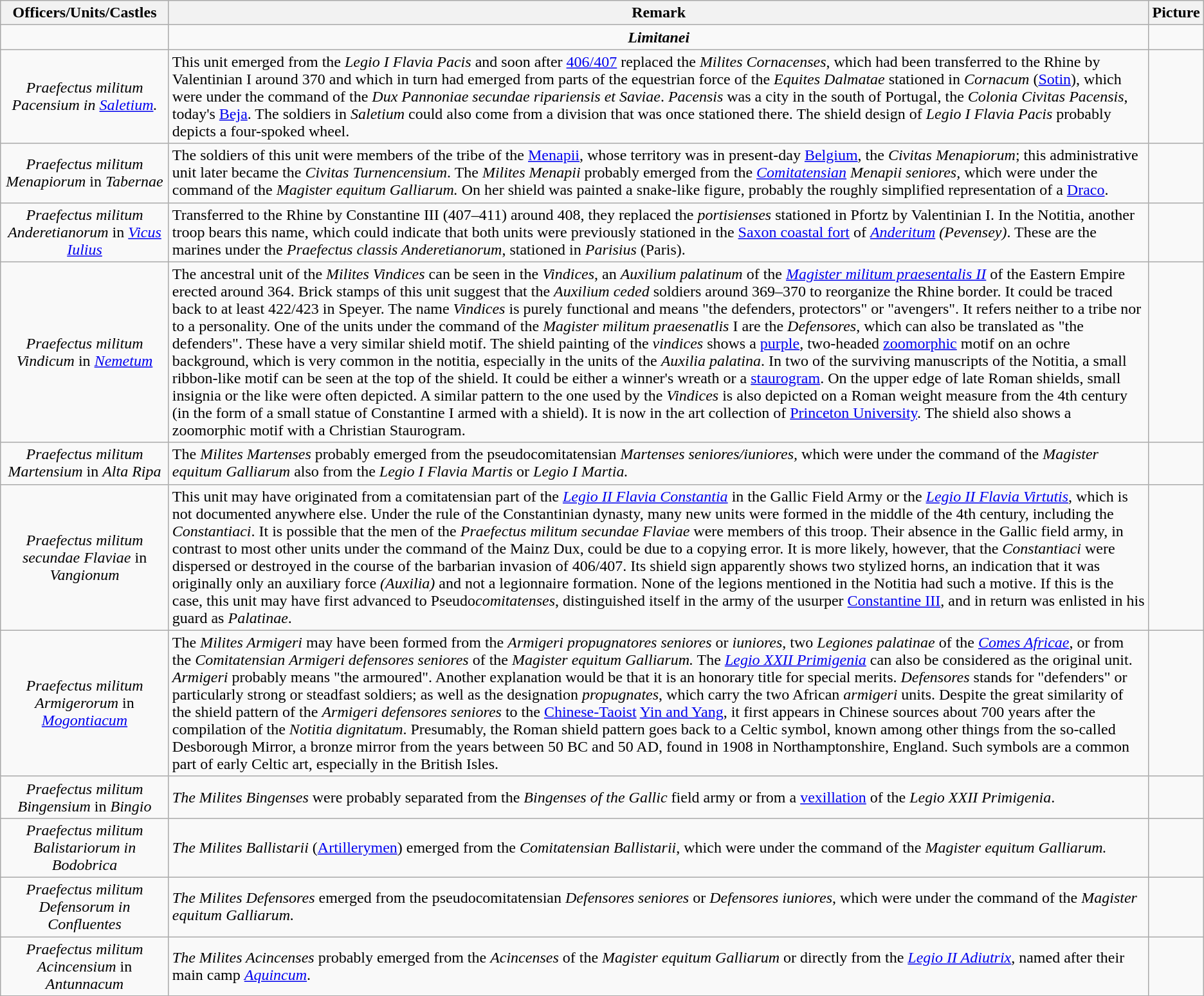<table class="wikitable">
<tr>
<th>Officers/Units/Castles</th>
<th>Remark</th>
<th>Picture</th>
</tr>
<tr>
<td></td>
<td align="center"><strong><em>Limitanei</em></strong></td>
<td></td>
</tr>
<tr>
<td align="center"><em>Praefectus militum Pacensium in <a href='#'>Saletium</a>.</em></td>
<td>This unit emerged from the <em>Legio I Flavia Pacis</em> and soon after <a href='#'>406/407</a> replaced the <em>Milites Cornacenses</em>, which had been transferred to the Rhine by Valentinian I around 370 and which in turn had emerged from parts of the equestrian force of the <em>Equites Dalmatae</em> stationed in <em>Cornacum</em> (<a href='#'>Sotin</a>), which were under the command of the <em>Dux Pannoniae secundae ripariensis et Saviae</em>. <em>Pacensis</em> was a city in the south of Portugal, the <em>Colonia Civitas Pacensis</em>, today's <a href='#'>Beja</a>. The soldiers in <em>Saletium</em> could also come from a division that was once stationed there. The shield design of <em>Legio I Flavia Pacis</em> probably depicts a four-spoked wheel.</td>
<td></td>
</tr>
<tr>
<td align="center"><em>Praefectus militum Menapiorum</em> in <em>Tabernae</em></td>
<td>The soldiers of this unit were members of the tribe of the <a href='#'>Menapii</a>, whose territory was in present-day <a href='#'>Belgium</a>, the <em>Civitas Menapiorum</em>; this administrative unit later became the <em>Civitas Turnencensium</em>. The <em>Milites Menapii</em> probably emerged from the <em><a href='#'>Comitatensian</a> Menapii seniores,</em> which were under the command of the <em>Magister equitum Galliarum.</em> On her shield was painted a snake-like figure, probably the roughly simplified representation of a <a href='#'>Draco</a>.</td>
<td></td>
</tr>
<tr>
<td align="center"><em>Praefectus militum Anderetianorum</em> in <em><a href='#'>Vicus Iulius</a></em></td>
<td>Transferred to the Rhine by Constantine III (407–411) around 408, they replaced the <em>portisienses</em> stationed in Pfortz by Valentinian I. In the Notitia, another troop bears this name, which could indicate that both units were previously stationed in the <a href='#'>Saxon coastal fort</a> of <em><a href='#'>Anderitum</a> (Pevensey)</em>. These are the marines under the <em>Praefectus classis Anderetianorum</em>, stationed in <em>Parisius</em> (Paris).</td>
<td></td>
</tr>
<tr>
<td align="center"><em>Praefectus militum Vindicum</em> in <em><a href='#'>Nemetum</a></em></td>
<td>The ancestral unit of the <em>Milites Vindices</em> can be seen in the <em>Vindices</em>, an <em>Auxilium palatinum</em> of the <a href='#'><em>Magister militum praesentalis II</em></a> of the Eastern Empire erected around 364. Brick stamps of this unit suggest that the <em>Auxilium ceded</em> soldiers around 369–370 to reorganize the Rhine border. It could be traced back to at least 422/423 in Speyer. The name <em>Vindices</em> is purely functional and means "the defenders, protectors" or "avengers". It refers neither to a tribe nor to a personality. One of the units under the command of the <em>Magister militum praesenatlis</em> I are the <em>Defensores</em>, which can also be translated as "the defenders". These have a very similar shield motif. The shield painting of the <em>vindices</em> shows a <a href='#'>purple</a>, two-headed <a href='#'>zoomorphic</a> motif on an ochre background, which is very common in the notitia, especially in the units of the <em>Auxilia palatina</em>. In two of the surviving manuscripts of the Notitia, a small ribbon-like motif can be seen at the top of the shield. It could be either a winner's wreath or a <a href='#'>staurogram</a>. On the upper edge of late Roman shields, small insignia or the like were often depicted. A similar pattern to the one used by the <em>Vindices</em> is also depicted on a Roman weight measure from the 4th century (in the form of a small statue of Constantine I armed with a shield). It is now in the art collection of <a href='#'>Princeton University</a>. The shield also shows a zoomorphic motif with a Christian Staurogram.</td>
<td></td>
</tr>
<tr>
<td align="center"><em>Praefectus militum Martensium</em> in <em>Alta Ripa</em></td>
<td>The <em>Milites Martenses</em> probably emerged from the pseudocomitatensian <em>Martenses seniores/iuniores,</em> which were under the command of the <em>Magister equitum Galliarum</em> also from the <em>Legio I Flavia Martis</em> or <em>Legio I Martia.</em></td>
<td></td>
</tr>
<tr>
<td align="center"><em>Praefectus militum secundae Flaviae</em> in <em>Vangionum</em></td>
<td>This unit may have originated from a comitatensian part of the <a href='#'><em>Legio II Flavia Constantia</em></a> in the Gallic Field Army or the <a href='#'><em>Legio II Flavia Virtutis</em></a>, which is not documented anywhere else. Under the rule of the Constantinian dynasty, many new units were formed in the middle of the 4th century, including the <em>Constantiaci</em>. It is possible that the men of the <em>Praefectus militum secundae Flaviae</em> were members of this troop. Their absence in the Gallic field army, in contrast to most other units under the command of the Mainz Dux, could be due to a copying error. It is more likely, however, that the <em>Constantiaci</em> were dispersed or destroyed in the course of the barbarian invasion of 406/407. Its shield sign apparently shows two stylized horns, an indication that it was originally only an auxiliary force <em>(Auxilia)</em> and not a legionnaire formation. None of the legions mentioned in the Notitia had such a motive. If this is the case, this unit may have first advanced to Pseudo<em>comitatenses</em>, distinguished itself in the army of the usurper <a href='#'>Constantine III</a>, and in return was enlisted in his guard as <em>Palatinae</em>.</td>
<td></td>
</tr>
<tr>
<td align="center"><em>Praefectus militum Armigerorum</em> in <em><a href='#'>Mogontiacum</a></em></td>
<td>The <em>Milites Armigeri</em> may have been formed from the <em>Armigeri propugnatores seniores</em> or <em>iuniores</em>, two <em>Legiones palatinae</em> of the <a href='#'><em>Comes Africae</em></a>, or from the <em>Comitatensian</em> <em>Armigeri defensores seniores</em> of the <em>Magister equitum Galliarum.</em> The <a href='#'><em>Legio XXII Primigenia</em></a> can also be considered as the original unit. <em>Armigeri</em> probably means "the armoured". Another explanation would be that it is an honorary title for special merits. <em>Defensores</em> stands for "defenders" or particularly strong or steadfast soldiers; as well as the designation <em>propugnates</em>, which carry the two African <em>armigeri</em> units. Despite the great similarity of the shield pattern of the <em>Armigeri defensores seniores</em> to the <a href='#'>Chinese-Taoist</a> <a href='#'>Yin and Yang</a>, it first appears in Chinese sources about 700 years after the compilation of the <em>Notitia dignitatum</em>. Presumably, the Roman shield pattern goes back to a Celtic symbol, known among other things from the so-called Desborough Mirror, a bronze mirror from the years between 50 BC and 50 AD, found in 1908 in Northamptonshire, England. Such symbols are a common part of early Celtic art, especially in the British Isles.</td>
<td></td>
</tr>
<tr>
<td align="center"><em>Praefectus militum Bingensium</em> in <em>Bingio</em></td>
<td><em>The Milites Bingenses</em> were probably separated from the <em>Bingenses of the Gallic</em> field army or from a <a href='#'>vexillation</a> of the <em>Legio XXII Primigenia</em>.</td>
<td></td>
</tr>
<tr>
<td align="center"><em>Praefectus militum Balistariorum in Bodobrica</em></td>
<td><em>The Milites Ballistarii</em> (<a href='#'>Artillerymen</a>) emerged from the <em>Comitatensian Ballistarii</em>, which were under the command of the <em>Magister equitum Galliarum.</em></td>
<td></td>
</tr>
<tr>
<td align="center"><em>Praefectus militum Defensorum in Confluentes</em></td>
<td><em>The Milites Defensores</em> emerged from the pseudocomitatensian <em>Defensores seniores</em> or <em>Defensores iuniores</em>, which were under the command of the <em>Magister equitum Galliarum.</em></td>
<td></td>
</tr>
<tr>
<td align="center"><em>Praefectus militum Acincensium</em> in <em>Antunnacum</em></td>
<td><em>The Milites Acincenses</em> probably emerged from the <em>Acincenses</em> of the <em>Magister equitum Galliarum</em> or directly from the <a href='#'><em>Legio II Adiutrix</em></a>, named after their main camp <em><a href='#'>Aquincum</a></em>.</td>
<td></td>
</tr>
</table>
